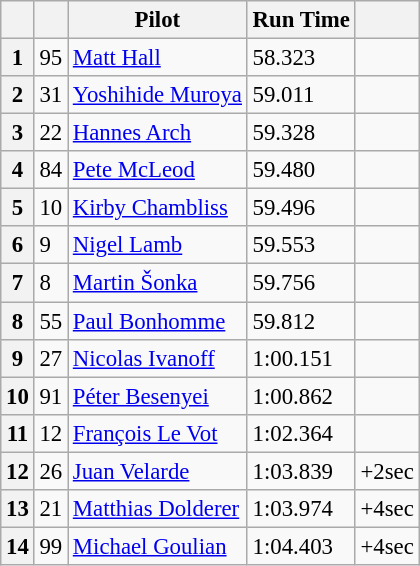<table class="wikitable" style="font-size: 95%;">
<tr>
<th></th>
<th></th>
<th>Pilot</th>
<th>Run Time</th>
<th></th>
</tr>
<tr>
<th>1</th>
<td>95</td>
<td> <a href='#'>Matt Hall</a></td>
<td>58.323</td>
<td></td>
</tr>
<tr>
<th>2</th>
<td>31</td>
<td> <a href='#'>Yoshihide Muroya</a></td>
<td>59.011</td>
<td></td>
</tr>
<tr>
<th>3</th>
<td>22</td>
<td> <a href='#'>Hannes Arch</a></td>
<td>59.328</td>
<td></td>
</tr>
<tr>
<th>4</th>
<td>84</td>
<td> <a href='#'>Pete McLeod</a></td>
<td>59.480</td>
<td></td>
</tr>
<tr>
<th>5</th>
<td>10</td>
<td> <a href='#'>Kirby Chambliss</a></td>
<td>59.496</td>
<td></td>
</tr>
<tr>
<th>6</th>
<td>9</td>
<td> <a href='#'>Nigel Lamb</a></td>
<td>59.553</td>
<td></td>
</tr>
<tr>
<th>7</th>
<td>8</td>
<td> <a href='#'>Martin Šonka</a></td>
<td>59.756</td>
<td></td>
</tr>
<tr>
<th>8</th>
<td>55</td>
<td> <a href='#'>Paul Bonhomme</a></td>
<td>59.812</td>
<td></td>
</tr>
<tr>
<th>9</th>
<td>27</td>
<td> <a href='#'>Nicolas Ivanoff</a></td>
<td>1:00.151</td>
<td></td>
</tr>
<tr>
<th>10</th>
<td>91</td>
<td> <a href='#'>Péter Besenyei</a></td>
<td>1:00.862</td>
<td></td>
</tr>
<tr>
<th>11</th>
<td>12</td>
<td> <a href='#'>François Le Vot</a></td>
<td>1:02.364</td>
<td></td>
</tr>
<tr>
<th>12</th>
<td>26</td>
<td> <a href='#'>Juan Velarde</a></td>
<td>1:03.839</td>
<td>+2sec</td>
</tr>
<tr>
<th>13</th>
<td>21</td>
<td> <a href='#'>Matthias Dolderer</a></td>
<td>1:03.974</td>
<td>+4sec</td>
</tr>
<tr>
<th>14</th>
<td>99</td>
<td> <a href='#'>Michael Goulian</a></td>
<td>1:04.403</td>
<td>+4sec</td>
</tr>
</table>
